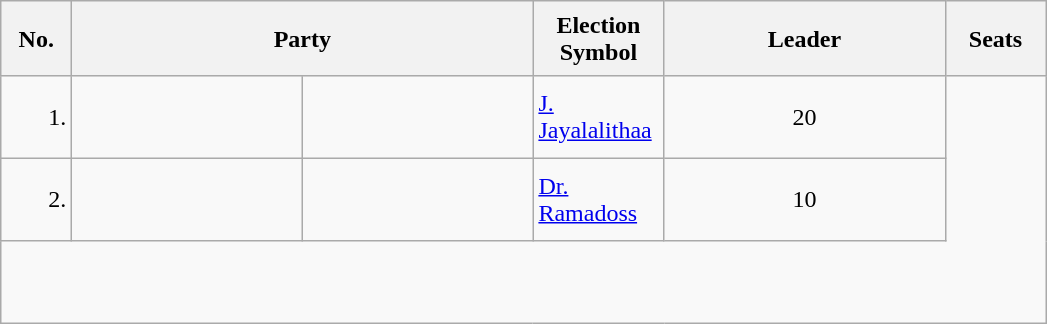<table class="wikitable">
<tr style="height: 50px;">
<th scope="col" style="width:40px;">No.<br></th>
<th scope="col" style="width:300px;"colspan=2">Party</th>
<th scope="col" style="width:80px;">Election Symbol</th>
<th scope="col" style="width:180px;">Leader</th>
<th scope="col" style="width:60px;">Seats</th>
</tr>
<tr style="height: 55px;">
<td style="text-align:right;">1.</td>
<td></td>
<td style="text-align:center;"></td>
<td><a href='#'>J. Jayalalithaa</a></td>
<td style="text-align:center;">20</td>
</tr>
<tr style="height: 55px;">
<td style="text-align:right;">2.</td>
<td></td>
<td style="text-align:center;"><br></td>
<td><a href='#'>Dr. Ramadoss</a></td>
<td style="text-align:center;">10</td>
</tr>
<tr style="height: 55px;">
</tr>
</table>
